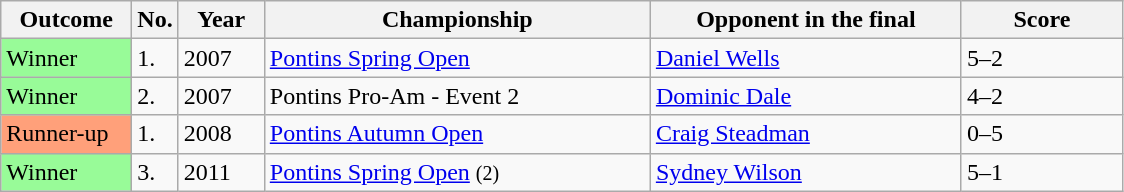<table class="wikitable">
<tr>
<th width="80">Outcome</th>
<th width="20">No.</th>
<th width="50">Year</th>
<th width="250">Championship</th>
<th width="200">Opponent in the final</th>
<th width="100">Score</th>
</tr>
<tr>
<td style="background:#98FB98">Winner</td>
<td>1.</td>
<td>2007</td>
<td><a href='#'>Pontins Spring Open</a></td>
<td> <a href='#'>Daniel Wells</a></td>
<td>5–2</td>
</tr>
<tr>
<td style="background:#98FB98">Winner</td>
<td>2.</td>
<td>2007</td>
<td>Pontins Pro-Am - Event 2</td>
<td> <a href='#'>Dominic Dale</a></td>
<td>4–2</td>
</tr>
<tr>
<td style="background:#ffa07a;">Runner-up</td>
<td>1.</td>
<td>2008</td>
<td><a href='#'>Pontins Autumn Open</a></td>
<td> <a href='#'>Craig Steadman</a></td>
<td>0–5</td>
</tr>
<tr>
<td style="background:#98fb98;">Winner</td>
<td>3.</td>
<td>2011</td>
<td><a href='#'>Pontins Spring Open</a> <small>(2)</small></td>
<td> <a href='#'>Sydney Wilson</a></td>
<td>5–1</td>
</tr>
</table>
